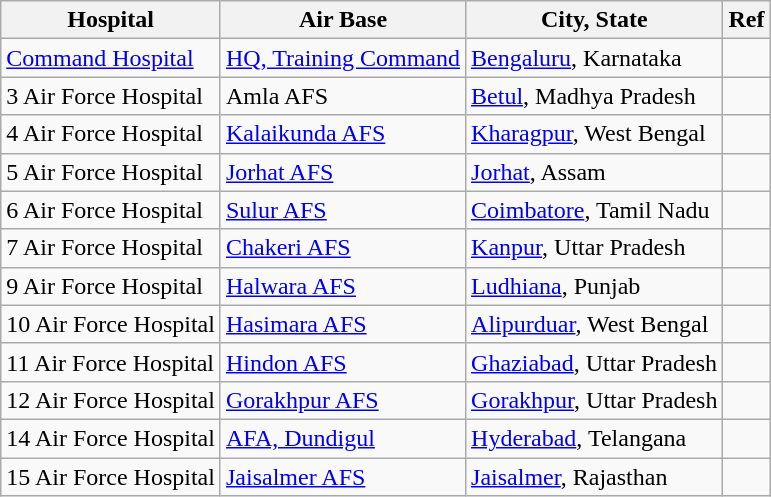<table class="wikitable sortable">
<tr>
<th style="text-align:center;">Hospital</th>
<th style="text-align:center;">Air Base</th>
<th style="text-align:center;">City, State</th>
<th style="text-align:center;">Ref</th>
</tr>
<tr>
<td><a href='#'>Command Hospital</a></td>
<td><a href='#'>HQ, Training Command</a></td>
<td><a href='#'>Bengaluru</a>, Karnataka</td>
<td></td>
</tr>
<tr>
<td>3 Air Force Hospital</td>
<td>Amla AFS</td>
<td><a href='#'>Betul</a>, Madhya Pradesh</td>
<td></td>
</tr>
<tr>
<td>4 Air Force Hospital</td>
<td><a href='#'>Kalaikunda AFS</a></td>
<td><a href='#'>Kharagpur</a>, West Bengal</td>
<td></td>
</tr>
<tr>
<td>5 Air Force Hospital</td>
<td><a href='#'>Jorhat AFS</a></td>
<td><a href='#'>Jorhat</a>, Assam</td>
<td></td>
</tr>
<tr>
<td>6 Air Force Hospital</td>
<td><a href='#'>Sulur AFS</a></td>
<td><a href='#'>Coimbatore</a>, Tamil Nadu</td>
<td></td>
</tr>
<tr>
<td>7 Air Force Hospital</td>
<td><a href='#'>Chakeri AFS</a></td>
<td><a href='#'>Kanpur</a>, Uttar Pradesh</td>
<td></td>
</tr>
<tr>
<td>9 Air Force Hospital</td>
<td><a href='#'>Halwara AFS</a></td>
<td><a href='#'>Ludhiana</a>, Punjab</td>
<td></td>
</tr>
<tr>
<td>10 Air Force Hospital</td>
<td><a href='#'>Hasimara AFS</a></td>
<td><a href='#'>Alipurduar</a>, West Bengal</td>
<td></td>
</tr>
<tr>
<td>11 Air Force Hospital</td>
<td><a href='#'>Hindon AFS</a></td>
<td><a href='#'>Ghaziabad</a>, Uttar Pradesh</td>
<td></td>
</tr>
<tr>
<td>12 Air Force Hospital</td>
<td><a href='#'>Gorakhpur AFS</a></td>
<td><a href='#'>Gorakhpur</a>, Uttar Pradesh</td>
<td></td>
</tr>
<tr>
<td>14 Air Force Hospital</td>
<td><a href='#'>AFA, Dundigul</a></td>
<td><a href='#'>Hyderabad</a>, Telangana</td>
<td></td>
</tr>
<tr>
<td>15 Air Force Hospital</td>
<td><a href='#'>Jaisalmer AFS</a></td>
<td><a href='#'>Jaisalmer</a>, Rajasthan</td>
<td></td>
</tr>
</table>
